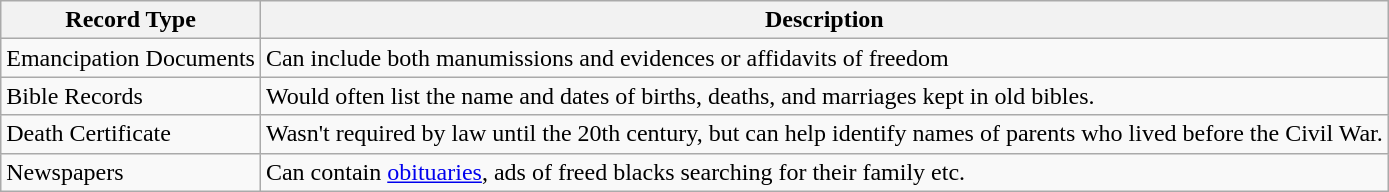<table class="wikitable">
<tr>
<th>Record Type</th>
<th>Description</th>
</tr>
<tr>
<td>Emancipation Documents</td>
<td>Can include both manumissions and evidences or affidavits of freedom</td>
</tr>
<tr>
<td>Bible Records</td>
<td>Would often list the name and dates of births, deaths, and marriages kept in old bibles.</td>
</tr>
<tr>
<td>Death Certificate</td>
<td>Wasn't required by law until the 20th century, but can help identify names of parents who lived before the Civil War.</td>
</tr>
<tr>
<td>Newspapers</td>
<td>Can contain <a href='#'>obituaries</a>, ads of freed blacks searching for their family etc.</td>
</tr>
</table>
